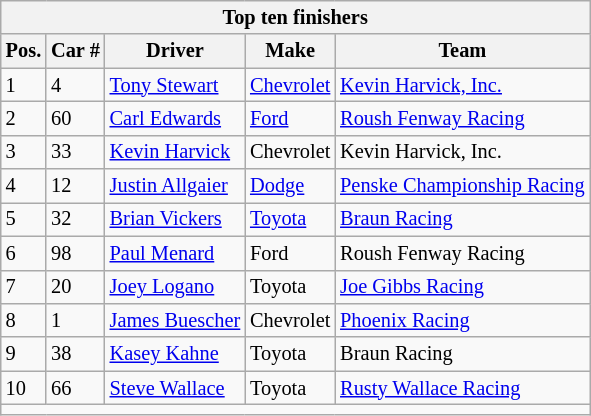<table class="wikitable" style="font-size: 85%;">
<tr>
<th colspan=5 align=center>Top ten finishers</th>
</tr>
<tr>
<th>Pos.</th>
<th>Car #</th>
<th>Driver</th>
<th>Make</th>
<th>Team</th>
</tr>
<tr>
<td>1</td>
<td>4</td>
<td><a href='#'>Tony Stewart</a></td>
<td><a href='#'>Chevrolet</a></td>
<td><a href='#'>Kevin Harvick, Inc.</a></td>
</tr>
<tr>
<td>2</td>
<td>60</td>
<td><a href='#'>Carl Edwards</a></td>
<td><a href='#'>Ford</a></td>
<td><a href='#'>Roush Fenway Racing</a></td>
</tr>
<tr>
<td>3</td>
<td>33</td>
<td><a href='#'>Kevin Harvick</a></td>
<td>Chevrolet</td>
<td>Kevin Harvick, Inc.</td>
</tr>
<tr>
<td>4</td>
<td>12</td>
<td><a href='#'>Justin Allgaier</a></td>
<td><a href='#'>Dodge</a></td>
<td><a href='#'>Penske Championship Racing</a></td>
</tr>
<tr>
<td>5</td>
<td>32</td>
<td><a href='#'>Brian Vickers</a></td>
<td><a href='#'>Toyota</a></td>
<td><a href='#'>Braun Racing</a></td>
</tr>
<tr>
<td>6</td>
<td>98</td>
<td><a href='#'>Paul Menard</a></td>
<td>Ford</td>
<td>Roush Fenway Racing</td>
</tr>
<tr>
<td>7</td>
<td>20</td>
<td><a href='#'>Joey Logano</a></td>
<td>Toyota</td>
<td><a href='#'>Joe Gibbs Racing</a></td>
</tr>
<tr>
<td>8</td>
<td>1</td>
<td><a href='#'>James Buescher</a></td>
<td>Chevrolet</td>
<td><a href='#'>Phoenix Racing</a></td>
</tr>
<tr>
<td>9</td>
<td>38</td>
<td><a href='#'>Kasey Kahne</a></td>
<td>Toyota</td>
<td>Braun Racing</td>
</tr>
<tr>
<td>10</td>
<td>66</td>
<td><a href='#'>Steve Wallace</a></td>
<td>Toyota</td>
<td><a href='#'>Rusty Wallace Racing</a></td>
</tr>
<tr>
<td colspan=5 align=center></td>
</tr>
</table>
